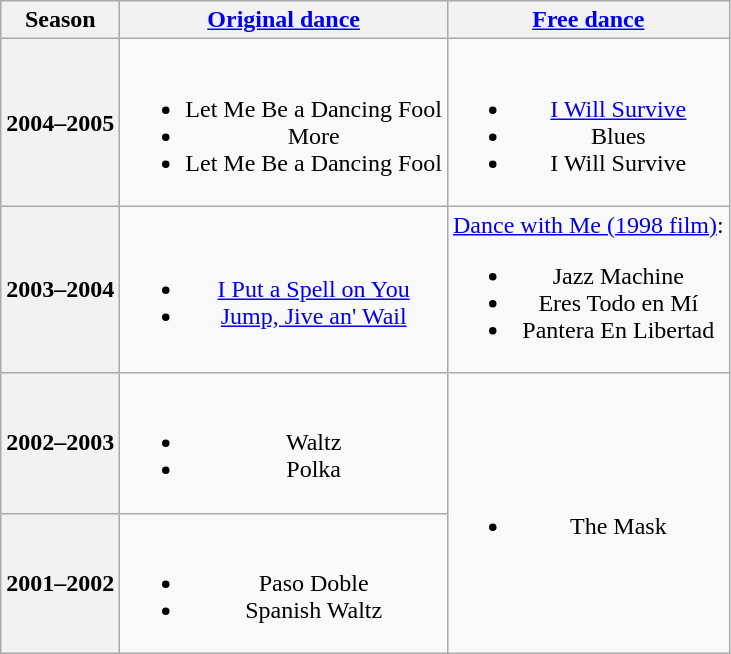<table class=wikitable style=text-align:center>
<tr>
<th>Season</th>
<th><a href='#'>Original dance</a></th>
<th><a href='#'>Free dance</a></th>
</tr>
<tr>
<th>2004–2005 <br> </th>
<td><br><ul><li> Let Me Be a Dancing Fool</li><li> More <br></li><li> Let Me Be a Dancing Fool</li></ul></td>
<td><br><ul><li><a href='#'>I Will Survive</a> <br></li><li>Blues <br></li><li>I Will Survive <br></li></ul></td>
</tr>
<tr>
<th>2003–2004 <br> </th>
<td><br><ul><li><a href='#'>I Put a Spell on You</a> <br></li><li><a href='#'>Jump, Jive an' Wail</a> <br></li></ul></td>
<td><a href='#'>Dance with Me (1998 film)</a>:<br><ul><li>Jazz Machine <br></li><li>Eres Todo en Mí <br></li><li>Pantera En Libertad <br></li></ul></td>
</tr>
<tr>
<th>2002–2003 <br> </th>
<td><br><ul><li>Waltz <br></li><li>Polka <br></li></ul></td>
<td rowspan=2><br><ul><li>The Mask</li></ul></td>
</tr>
<tr>
<th>2001–2002 <br> </th>
<td><br><ul><li>Paso Doble</li><li>Spanish Waltz</li></ul></td>
</tr>
</table>
